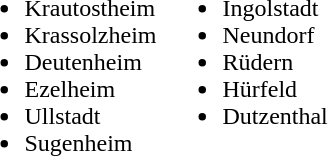<table>
<tr>
<td valign="top"><br><ul><li>Krautostheim</li><li>Krassolzheim</li><li>Deutenheim</li><li>Ezelheim</li><li>Ullstadt</li><li>Sugenheim</li></ul></td>
<td valign="top"><br><ul><li>Ingolstadt</li><li>Neundorf</li><li>Rüdern</li><li>Hürfeld</li><li>Dutzenthal</li></ul></td>
</tr>
</table>
